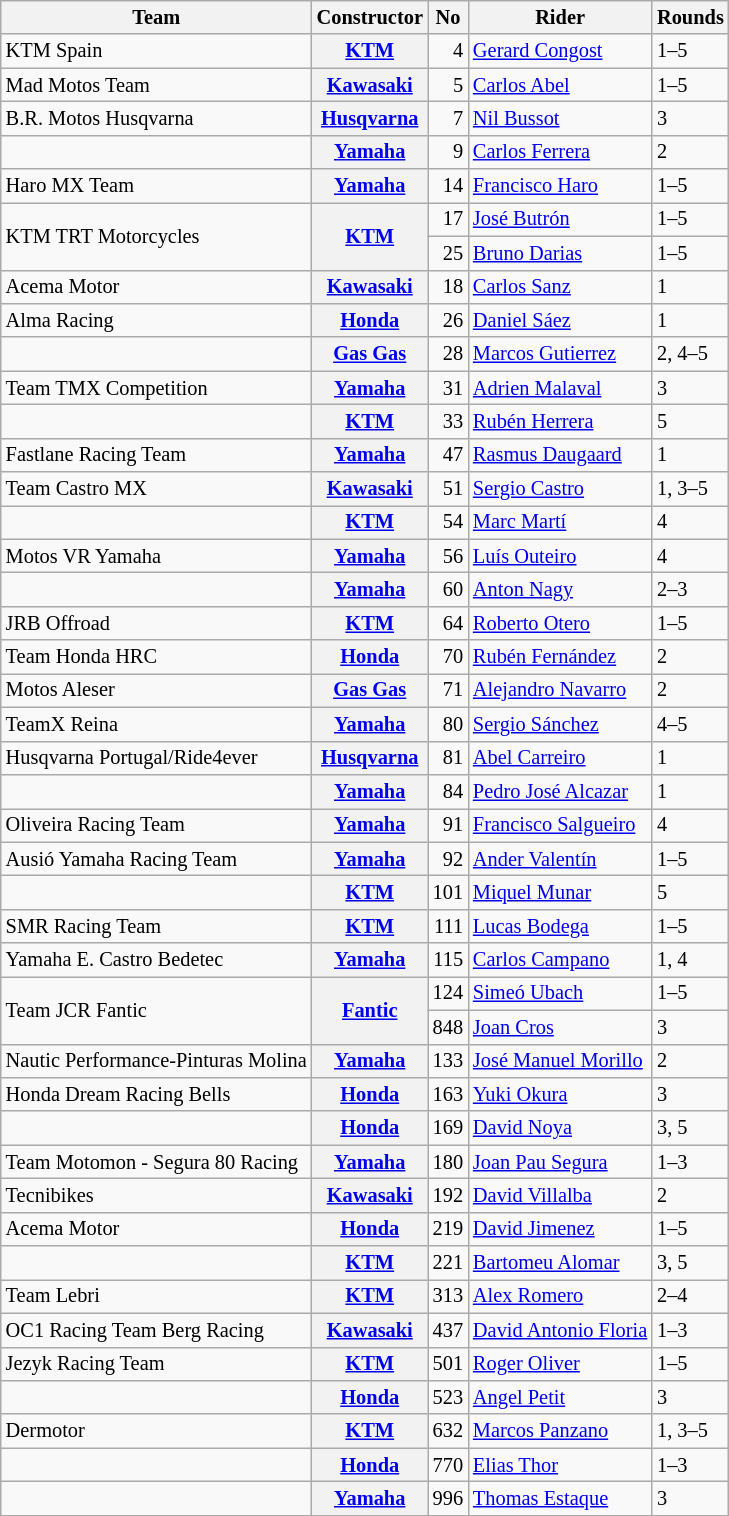<table class="wikitable" style="font-size: 85%;">
<tr>
<th>Team</th>
<th>Constructor</th>
<th>No</th>
<th>Rider</th>
<th>Rounds</th>
</tr>
<tr>
<td>KTM Spain</td>
<th><a href='#'>KTM</a></th>
<td align="right">4</td>
<td> <a href='#'>Gerard Congost</a></td>
<td>1–5</td>
</tr>
<tr>
<td>Mad Motos Team</td>
<th><a href='#'>Kawasaki</a></th>
<td align="right">5</td>
<td> <a href='#'>Carlos Abel</a></td>
<td>1–5</td>
</tr>
<tr>
<td>B.R. Motos Husqvarna</td>
<th><a href='#'>Husqvarna</a></th>
<td align="right">7</td>
<td> <a href='#'>Nil Bussot</a></td>
<td>3</td>
</tr>
<tr>
<td></td>
<th><a href='#'>Yamaha</a></th>
<td align="right">9</td>
<td> <a href='#'>Carlos Ferrera</a></td>
<td>2</td>
</tr>
<tr>
<td>Haro MX Team</td>
<th><a href='#'>Yamaha</a></th>
<td align="right">14</td>
<td> <a href='#'>Francisco Haro</a></td>
<td>1–5</td>
</tr>
<tr>
<td rowspan=2>KTM TRT Motorcycles</td>
<th rowspan=2><a href='#'>KTM</a></th>
<td align="right">17</td>
<td> <a href='#'>José Butrón</a></td>
<td>1–5</td>
</tr>
<tr>
<td align="right">25</td>
<td> <a href='#'>Bruno Darias</a></td>
<td>1–5</td>
</tr>
<tr>
<td>Acema Motor</td>
<th><a href='#'>Kawasaki</a></th>
<td align="right">18</td>
<td> <a href='#'>Carlos Sanz</a></td>
<td>1</td>
</tr>
<tr>
<td>Alma Racing</td>
<th><a href='#'>Honda</a></th>
<td align="right">26</td>
<td> <a href='#'>Daniel Sáez</a></td>
<td>1</td>
</tr>
<tr>
<td></td>
<th><a href='#'>Gas Gas</a></th>
<td align="right">28</td>
<td> <a href='#'>Marcos Gutierrez</a></td>
<td>2, 4–5</td>
</tr>
<tr>
<td>Team TMX Competition</td>
<th><a href='#'>Yamaha</a></th>
<td align="right">31</td>
<td> <a href='#'>Adrien Malaval</a></td>
<td>3</td>
</tr>
<tr>
<td></td>
<th><a href='#'>KTM</a></th>
<td align="right">33</td>
<td> <a href='#'>Rubén Herrera</a></td>
<td>5</td>
</tr>
<tr>
<td>Fastlane Racing Team</td>
<th><a href='#'>Yamaha</a></th>
<td align="right">47</td>
<td> <a href='#'>Rasmus Daugaard</a></td>
<td>1</td>
</tr>
<tr>
<td>Team Castro MX</td>
<th><a href='#'>Kawasaki</a></th>
<td align="right">51</td>
<td> <a href='#'>Sergio Castro</a></td>
<td>1, 3–5</td>
</tr>
<tr>
<td></td>
<th><a href='#'>KTM</a></th>
<td align="right">54</td>
<td> <a href='#'>Marc Martí</a></td>
<td>4</td>
</tr>
<tr>
<td>Motos VR Yamaha</td>
<th><a href='#'>Yamaha</a></th>
<td align="right">56</td>
<td> <a href='#'>Luís Outeiro</a></td>
<td>4</td>
</tr>
<tr>
<td></td>
<th><a href='#'>Yamaha</a></th>
<td align="right">60</td>
<td> <a href='#'>Anton Nagy</a></td>
<td>2–3</td>
</tr>
<tr>
<td>JRB Offroad</td>
<th><a href='#'>KTM</a></th>
<td align="right">64</td>
<td> <a href='#'>Roberto Otero</a></td>
<td>1–5</td>
</tr>
<tr>
<td>Team Honda HRC</td>
<th><a href='#'>Honda</a></th>
<td align="right">70</td>
<td> <a href='#'>Rubén Fernández</a></td>
<td>2</td>
</tr>
<tr>
<td>Motos Aleser</td>
<th><a href='#'>Gas Gas</a></th>
<td align="right">71</td>
<td> <a href='#'>Alejandro Navarro</a></td>
<td>2</td>
</tr>
<tr>
<td>TeamX Reina</td>
<th><a href='#'>Yamaha</a></th>
<td align="right">80</td>
<td> <a href='#'>Sergio Sánchez</a></td>
<td>4–5</td>
</tr>
<tr>
<td>Husqvarna Portugal/Ride4ever</td>
<th><a href='#'>Husqvarna</a></th>
<td align="right">81</td>
<td> <a href='#'>Abel Carreiro</a></td>
<td>1</td>
</tr>
<tr>
<td></td>
<th><a href='#'>Yamaha</a></th>
<td align="right">84</td>
<td> <a href='#'>Pedro José Alcazar</a></td>
<td>1</td>
</tr>
<tr>
<td>Oliveira Racing Team</td>
<th><a href='#'>Yamaha</a></th>
<td align="right">91</td>
<td> <a href='#'>Francisco Salgueiro</a></td>
<td>4</td>
</tr>
<tr>
<td>Ausió Yamaha Racing Team</td>
<th><a href='#'>Yamaha</a></th>
<td align="right">92</td>
<td> <a href='#'>Ander Valentín</a></td>
<td>1–5</td>
</tr>
<tr>
<td></td>
<th><a href='#'>KTM</a></th>
<td align="right">101</td>
<td> <a href='#'>Miquel Munar</a></td>
<td>5</td>
</tr>
<tr>
<td>SMR Racing Team</td>
<th><a href='#'>KTM</a></th>
<td align="right">111</td>
<td> <a href='#'>Lucas Bodega</a></td>
<td>1–5</td>
</tr>
<tr>
<td>Yamaha E. Castro Bedetec</td>
<th><a href='#'>Yamaha</a></th>
<td align="right">115</td>
<td> <a href='#'>Carlos Campano</a></td>
<td>1, 4</td>
</tr>
<tr>
<td rowspan=2>Team JCR Fantic</td>
<th rowspan=2><a href='#'>Fantic</a></th>
<td align="right">124</td>
<td> <a href='#'>Simeó Ubach</a></td>
<td>1–5</td>
</tr>
<tr>
<td align="right">848</td>
<td> <a href='#'>Joan Cros</a></td>
<td>3</td>
</tr>
<tr>
<td>Nautic Performance-Pinturas Molina</td>
<th><a href='#'>Yamaha</a></th>
<td align="right">133</td>
<td> <a href='#'>José Manuel Morillo</a></td>
<td>2</td>
</tr>
<tr>
<td>Honda Dream Racing Bells</td>
<th><a href='#'>Honda</a></th>
<td align="right">163</td>
<td> <a href='#'>Yuki Okura</a></td>
<td>3</td>
</tr>
<tr>
<td></td>
<th><a href='#'>Honda</a></th>
<td align="right">169</td>
<td> <a href='#'>David Noya</a></td>
<td>3, 5</td>
</tr>
<tr>
<td>Team Motomon - Segura 80 Racing</td>
<th><a href='#'>Yamaha</a></th>
<td align="right">180</td>
<td> <a href='#'>Joan Pau Segura</a></td>
<td>1–3</td>
</tr>
<tr>
<td>Tecnibikes</td>
<th><a href='#'>Kawasaki</a></th>
<td align="right">192</td>
<td> <a href='#'>David Villalba</a></td>
<td>2</td>
</tr>
<tr>
<td>Acema Motor</td>
<th><a href='#'>Honda</a></th>
<td align="right">219</td>
<td> <a href='#'>David Jimenez</a></td>
<td>1–5</td>
</tr>
<tr>
<td></td>
<th><a href='#'>KTM</a></th>
<td align="right">221</td>
<td> <a href='#'>Bartomeu Alomar</a></td>
<td>3, 5</td>
</tr>
<tr>
<td>Team Lebri</td>
<th><a href='#'>KTM</a></th>
<td align="right">313</td>
<td> <a href='#'>Alex Romero</a></td>
<td>2–4</td>
</tr>
<tr>
<td>OC1 Racing Team Berg Racing</td>
<th><a href='#'>Kawasaki</a></th>
<td align="right">437</td>
<td> <a href='#'>David Antonio Floria</a></td>
<td>1–3</td>
</tr>
<tr>
<td>Jezyk Racing Team</td>
<th><a href='#'>KTM</a></th>
<td align="right">501</td>
<td> <a href='#'>Roger Oliver</a></td>
<td>1–5</td>
</tr>
<tr>
<td></td>
<th><a href='#'>Honda</a></th>
<td align="right">523</td>
<td> <a href='#'>Angel Petit</a></td>
<td>3</td>
</tr>
<tr>
<td>Dermotor</td>
<th><a href='#'>KTM</a></th>
<td align="right">632</td>
<td> <a href='#'>Marcos Panzano</a></td>
<td>1, 3–5</td>
</tr>
<tr>
<td></td>
<th><a href='#'>Honda</a></th>
<td align="right">770</td>
<td> <a href='#'>Elias Thor</a></td>
<td>1–3</td>
</tr>
<tr>
<td></td>
<th><a href='#'>Yamaha</a></th>
<td align="right">996</td>
<td> <a href='#'>Thomas Estaque</a></td>
<td>3</td>
</tr>
<tr>
</tr>
</table>
